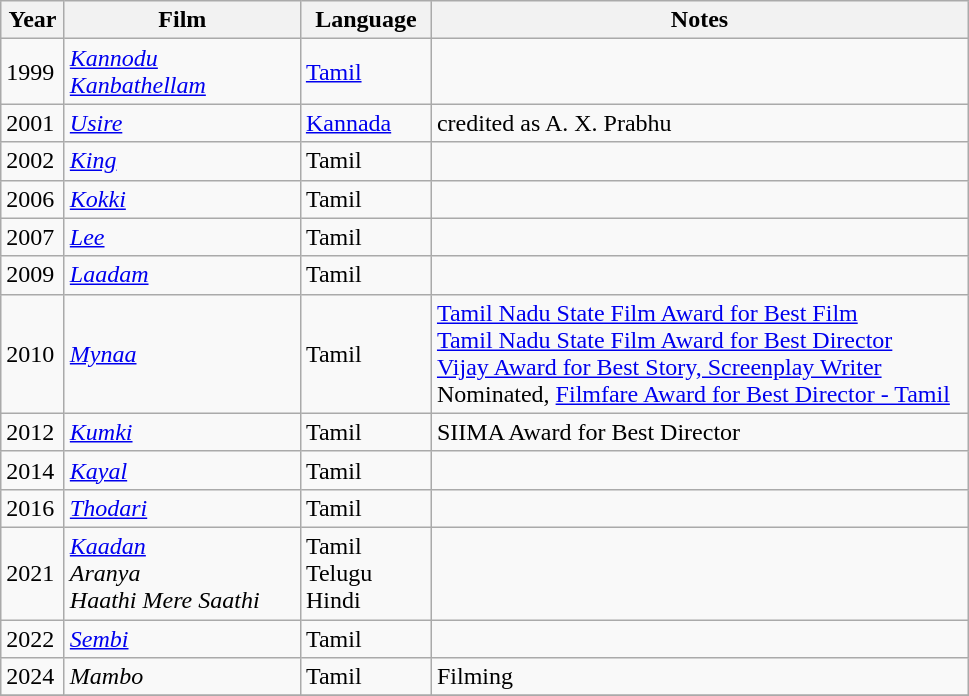<table class="wikitable sortable">
<tr>
<th rowspan="2" style="width:35px;">Year</th>
<th rowspan="2" style="width:150px;">Film</th>
<th rowspan="2" style="text-align:center; width:80px;">Language</th>
<th rowspan="2" style="text-align:center; width:350px;" class="unsortable">Notes</th>
</tr>
<tr>
</tr>
<tr>
<td>1999</td>
<td><em><a href='#'>Kannodu Kanbathellam</a></em></td>
<td><a href='#'>Tamil</a></td>
<td></td>
</tr>
<tr>
<td>2001</td>
<td><em><a href='#'>Usire</a></em></td>
<td><a href='#'>Kannada</a></td>
<td>credited as A. X. Prabhu</td>
</tr>
<tr>
<td>2002</td>
<td><em><a href='#'>King</a></em></td>
<td>Tamil</td>
<td></td>
</tr>
<tr>
<td>2006</td>
<td><em><a href='#'>Kokki</a></em></td>
<td>Tamil</td>
<td></td>
</tr>
<tr>
<td>2007</td>
<td><em><a href='#'>Lee</a></em></td>
<td>Tamil</td>
<td></td>
</tr>
<tr>
<td>2009</td>
<td><em><a href='#'>Laadam</a></em></td>
<td>Tamil</td>
<td></td>
</tr>
<tr>
<td>2010</td>
<td><em><a href='#'>Mynaa</a></em></td>
<td>Tamil</td>
<td><a href='#'>Tamil Nadu State Film Award for Best Film</a><br> <a href='#'>Tamil Nadu State Film Award for Best Director</a><br><a href='#'>Vijay Award for Best Story, Screenplay Writer</a><br>Nominated, <a href='#'>Filmfare Award for Best Director - Tamil</a></td>
</tr>
<tr>
<td>2012</td>
<td><em><a href='#'>Kumki</a></em></td>
<td>Tamil</td>
<td>SIIMA Award for Best Director</td>
</tr>
<tr>
<td>2014</td>
<td><em><a href='#'>Kayal</a></em></td>
<td>Tamil</td>
<td></td>
</tr>
<tr>
<td>2016</td>
<td><em><a href='#'>Thodari</a></em></td>
<td>Tamil</td>
<td></td>
</tr>
<tr>
<td>2021</td>
<td><em><a href='#'>Kaadan</a></em><br><em>Aranya</em><br><em>Haathi Mere Saathi</em></td>
<td>Tamil<br>Telugu<br>Hindi</td>
<td></td>
</tr>
<tr>
<td>2022</td>
<td><em><a href='#'>Sembi</a></em></td>
<td>Tamil</td>
<td></td>
</tr>
<tr>
<td>2024</td>
<td><em>Mambo</em></td>
<td>Tamil</td>
<td>Filming</td>
</tr>
<tr>
</tr>
</table>
